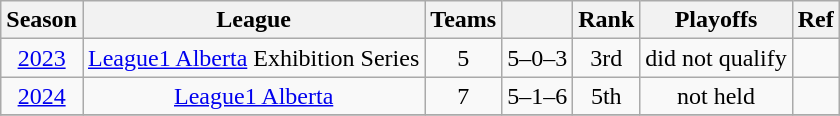<table class="wikitable" style="text-align: center;">
<tr>
<th>Season</th>
<th>League</th>
<th>Teams</th>
<th></th>
<th>Rank</th>
<th>Playoffs</th>
<th>Ref</th>
</tr>
<tr>
<td><a href='#'>2023</a></td>
<td><a href='#'>League1 Alberta</a> Exhibition Series</td>
<td>5</td>
<td>5–0–3</td>
<td>3rd</td>
<td>did not qualify</td>
<td></td>
</tr>
<tr>
<td><a href='#'>2024</a></td>
<td rowspan="1"><a href='#'>League1 Alberta</a></td>
<td>7</td>
<td>5–1–6</td>
<td>5th</td>
<td>not held</td>
<td></td>
</tr>
<tr>
</tr>
</table>
